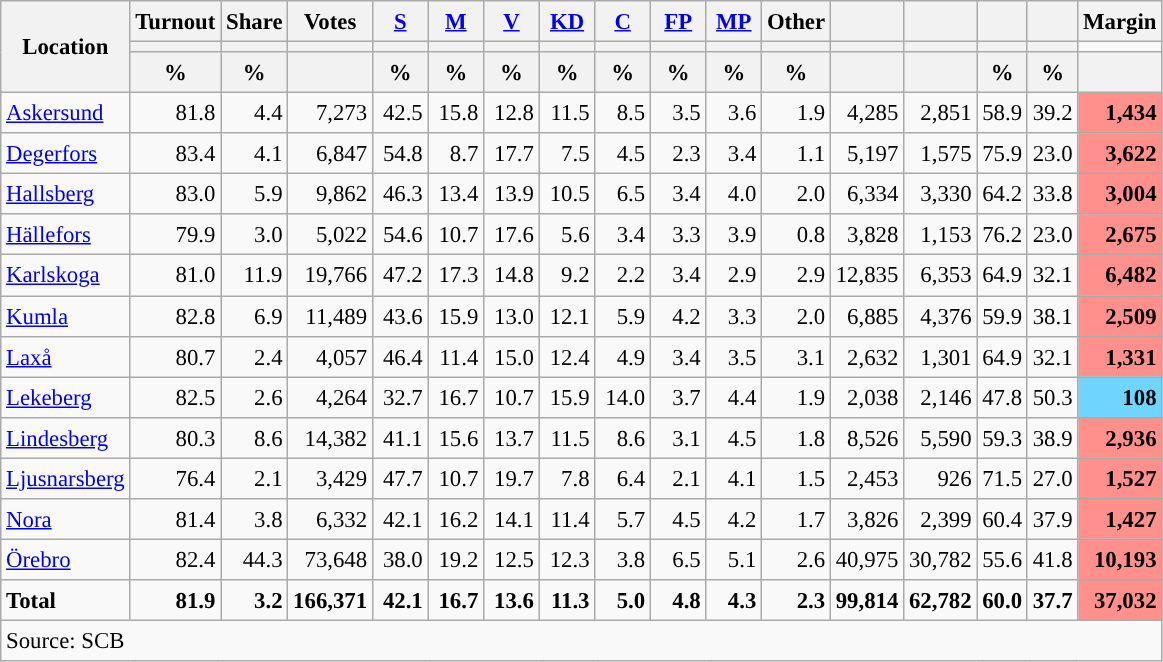<table class="wikitable sortable" style="text-align:right; font-size:95%; line-height:20px;">
<tr>
<th rowspan="3">Location</th>
<th>Turnout</th>
<th>Share</th>
<th>Votes</th>
<th width="30px" class="unsortable"><a href='#'>S</a></th>
<th width="30px" class="unsortable"><a href='#'>M</a></th>
<th width="30px" class="unsortable"><a href='#'>V</a></th>
<th width="30px" class="unsortable"><a href='#'>KD</a></th>
<th width="30px" class="unsortable"><a href='#'>C</a></th>
<th width="30px" class="unsortable"><a href='#'>FP</a></th>
<th width="30px" class="unsortable"><a href='#'>MP</a></th>
<th width="30px" class="unsortable">Other</th>
<th></th>
<th></th>
<th></th>
<th></th>
<th>Margin</th>
</tr>
<tr>
<th></th>
<th></th>
<th></th>
<th style="background:"></th>
<th style="background:"></th>
<th style="background:"></th>
<th style="background:"></th>
<th style="background:"></th>
<th style="background:"></th>
<th style="background:"></th>
<th style="background:"></th>
<th style="background:"></th>
<th style="background:"></th>
<th style="background:"></th>
<th style="background:"></th>
</tr>
<tr>
<th data-sort-type="number">%</th>
<th data-sort-type="number">%</th>
<th></th>
<th data-sort-type="number">%</th>
<th data-sort-type="number">%</th>
<th data-sort-type="number">%</th>
<th data-sort-type="number">%</th>
<th data-sort-type="number">%</th>
<th data-sort-type="number">%</th>
<th data-sort-type="number">%</th>
<th data-sort-type="number">%</th>
<th data-sort-type="number"></th>
<th data-sort-type="number"></th>
<th data-sort-type="number">%</th>
<th data-sort-type="number">%</th>
<th data-sort-type="number"></th>
</tr>
<tr>
<td align=left><a href='#'>Askersund</a></td>
<td>81.8</td>
<td>4.4</td>
<td>7,273</td>
<td>42.5</td>
<td>15.8</td>
<td>12.8</td>
<td>11.5</td>
<td>8.5</td>
<td>3.5</td>
<td>3.6</td>
<td>1.9</td>
<td>4,285</td>
<td>2,851</td>
<td>58.9</td>
<td>39.2</td>
<td bgcolor=#ff908c><strong>1,434</strong></td>
</tr>
<tr>
<td align=left><a href='#'>Degerfors</a></td>
<td>83.4</td>
<td>4.1</td>
<td>6,847</td>
<td>54.8</td>
<td>8.7</td>
<td>17.7</td>
<td>7.5</td>
<td>4.5</td>
<td>2.3</td>
<td>3.4</td>
<td>1.1</td>
<td>5,197</td>
<td>1,575</td>
<td>75.9</td>
<td>23.0</td>
<td bgcolor=#ff908c><strong>3,622</strong></td>
</tr>
<tr>
<td align=left><a href='#'>Hallsberg</a></td>
<td>83.0</td>
<td>5.9</td>
<td>9,862</td>
<td>46.3</td>
<td>13.4</td>
<td>13.9</td>
<td>10.5</td>
<td>6.5</td>
<td>3.4</td>
<td>4.0</td>
<td>2.0</td>
<td>6,334</td>
<td>3,330</td>
<td>64.2</td>
<td>33.8</td>
<td bgcolor=#ff908c><strong>3,004</strong></td>
</tr>
<tr>
<td align=left><a href='#'>Hällefors</a></td>
<td>79.9</td>
<td>3.0</td>
<td>5,022</td>
<td>54.6</td>
<td>10.7</td>
<td>17.6</td>
<td>5.6</td>
<td>3.4</td>
<td>3.3</td>
<td>3.9</td>
<td>0.8</td>
<td>3,828</td>
<td>1,153</td>
<td>76.2</td>
<td>23.0</td>
<td bgcolor=#ff908c><strong>2,675</strong></td>
</tr>
<tr>
<td align=left><a href='#'>Karlskoga</a></td>
<td>81.0</td>
<td>11.9</td>
<td>19,766</td>
<td>47.2</td>
<td>17.3</td>
<td>14.8</td>
<td>9.2</td>
<td>2.2</td>
<td>3.4</td>
<td>2.9</td>
<td>2.9</td>
<td>12,835</td>
<td>6,353</td>
<td>64.9</td>
<td>32.1</td>
<td bgcolor=#ff908c><strong>6,482</strong></td>
</tr>
<tr>
<td align=left><a href='#'>Kumla</a></td>
<td>82.8</td>
<td>6.9</td>
<td>11,489</td>
<td>43.6</td>
<td>15.9</td>
<td>13.0</td>
<td>12.1</td>
<td>5.9</td>
<td>4.2</td>
<td>3.3</td>
<td>2.0</td>
<td>6,885</td>
<td>4,376</td>
<td>59.9</td>
<td>38.1</td>
<td bgcolor=#ff908c><strong>2,509</strong></td>
</tr>
<tr>
<td align=left><a href='#'>Laxå</a></td>
<td>80.7</td>
<td>2.4</td>
<td>4,057</td>
<td>46.4</td>
<td>11.4</td>
<td>15.0</td>
<td>12.4</td>
<td>4.9</td>
<td>3.4</td>
<td>3.5</td>
<td>3.1</td>
<td>2,632</td>
<td>1,301</td>
<td>64.9</td>
<td>32.1</td>
<td bgcolor=#ff908c><strong>1,331</strong></td>
</tr>
<tr>
<td align=left><a href='#'>Lekeberg</a></td>
<td>82.5</td>
<td>2.6</td>
<td>4,264</td>
<td>32.7</td>
<td>16.7</td>
<td>10.7</td>
<td>15.9</td>
<td>14.0</td>
<td>3.7</td>
<td>4.4</td>
<td>1.9</td>
<td>2,038</td>
<td>2,146</td>
<td>47.8</td>
<td>50.3</td>
<td bgcolor=#6fd5fe><strong>108</strong></td>
</tr>
<tr>
<td align=left><a href='#'>Lindesberg</a></td>
<td>80.3</td>
<td>8.6</td>
<td>14,382</td>
<td>41.1</td>
<td>15.6</td>
<td>13.7</td>
<td>11.5</td>
<td>8.6</td>
<td>3.1</td>
<td>4.5</td>
<td>1.8</td>
<td>8,526</td>
<td>5,590</td>
<td>59.3</td>
<td>38.9</td>
<td bgcolor=#ff908c><strong>2,936</strong></td>
</tr>
<tr>
<td align=left><a href='#'>Ljusnarsberg</a></td>
<td>76.4</td>
<td>2.1</td>
<td>3,429</td>
<td>47.7</td>
<td>10.7</td>
<td>19.7</td>
<td>7.8</td>
<td>6.4</td>
<td>2.1</td>
<td>4.1</td>
<td>1.5</td>
<td>2,453</td>
<td>926</td>
<td>71.5</td>
<td>27.0</td>
<td bgcolor=#ff908c><strong>1,527</strong></td>
</tr>
<tr>
<td align=left><a href='#'>Nora</a></td>
<td>81.4</td>
<td>3.8</td>
<td>6,332</td>
<td>42.1</td>
<td>16.2</td>
<td>14.1</td>
<td>11.4</td>
<td>5.7</td>
<td>4.5</td>
<td>4.2</td>
<td>1.7</td>
<td>3,826</td>
<td>2,399</td>
<td>60.4</td>
<td>37.9</td>
<td bgcolor=#ff908c><strong>1,427</strong></td>
</tr>
<tr>
<td align=left><a href='#'>Örebro</a></td>
<td>82.4</td>
<td>44.3</td>
<td>73,648</td>
<td>38.0</td>
<td>19.2</td>
<td>12.5</td>
<td>12.3</td>
<td>3.8</td>
<td>6.5</td>
<td>5.1</td>
<td>2.6</td>
<td>40,975</td>
<td>30,782</td>
<td>55.6</td>
<td>41.8</td>
<td bgcolor=#ff908c><strong>10,193</strong></td>
</tr>
<tr>
<td align=left><strong>Total</strong></td>
<td><strong>81.9</strong></td>
<td><strong>3.2</strong></td>
<td><strong>166,371</strong></td>
<td><strong>42.1</strong></td>
<td><strong>16.7</strong></td>
<td><strong>13.6</strong></td>
<td><strong>11.3</strong></td>
<td><strong>5.0</strong></td>
<td><strong>4.8</strong></td>
<td><strong>4.3</strong></td>
<td><strong>2.3</strong></td>
<td><strong>99,814</strong></td>
<td><strong>62,782</strong></td>
<td><strong>60.0</strong></td>
<td><strong>37.7</strong></td>
<td bgcolor=#ff908c><strong>37,032</strong></td>
</tr>
<tr>
<td align=left colspan=17>Source: SCB </td>
</tr>
</table>
